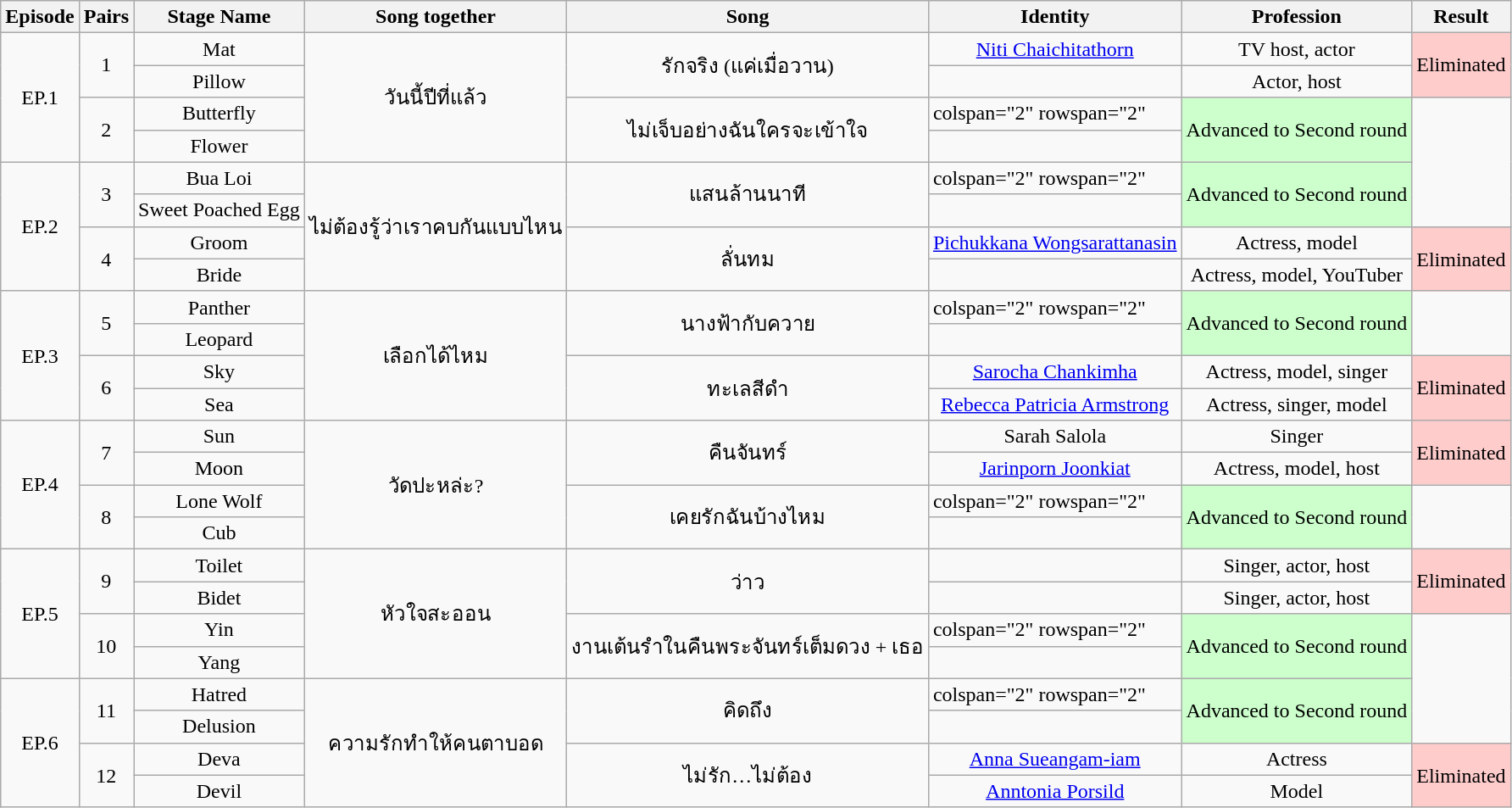<table class="wikitable">
<tr>
<th>Episode</th>
<th>Pairs</th>
<th>Stage Name</th>
<th>Song together</th>
<th>Song</th>
<th>Identity</th>
<th>Profession</th>
<th>Result</th>
</tr>
<tr>
<td rowspan="4" style="text-align:center;">EP.1</td>
<td rowspan="2" style="text-align:center;">1</td>
<td style="text-align:center;">Mat</td>
<td rowspan="4" style="text-align:center;">วันนี้ปีที่แล้ว</td>
<td rowspan="2" style="text-align:center;">รักจริง (แค่เมื่อวาน)</td>
<td style="text-align:center;"><a href='#'>Niti Chaichitathorn</a></td>
<td style="text-align:center;">TV host, actor</td>
<td rowspan="2" style="text-align:center; background:#ffcccc;">Eliminated</td>
</tr>
<tr>
<td style="text-align:center;">Pillow</td>
<td style="text-align:center;"></td>
<td style="text-align:center;">Actor, host</td>
</tr>
<tr>
<td rowspan="2" style="text-align:center;">2</td>
<td style="text-align:center;">Butterfly</td>
<td rowspan="2" style="text-align:center;">ไม่เจ็บอย่างฉันใครจะเข้าใจ</td>
<td>colspan="2" rowspan="2" </td>
<td rowspan="2" style="text-align:center; background:#ccffcc;">Advanced to Second round</td>
</tr>
<tr>
<td style="text-align:center;">Flower</td>
</tr>
<tr>
<td rowspan="4" style="text-align:center;">EP.2</td>
<td rowspan="2" style="text-align:center;">3</td>
<td style="text-align:center;">Bua Loi</td>
<td rowspan="4" style="text-align:center;">ไม่ต้องรู้ว่าเราคบกันแบบไหน</td>
<td rowspan="2" style="text-align:center;">แสนล้านนาที</td>
<td>colspan="2" rowspan="2" </td>
<td rowspan="2" style="text-align:center; background:#ccffcc;">Advanced to Second round</td>
</tr>
<tr>
<td style="text-align:center;">Sweet Poached Egg</td>
</tr>
<tr>
<td rowspan="2" style="text-align:center;">4</td>
<td style="text-align:center;">Groom</td>
<td rowspan="2" style="text-align:center;">ลั่นทม</td>
<td style="text-align:center;"><a href='#'>Pichukkana Wongsarattanasin</a></td>
<td style="text-align:center;">Actress, model</td>
<td rowspan="2" style="text-align:center; background:#ffcccc;">Eliminated</td>
</tr>
<tr>
<td style="text-align:center;">Bride</td>
<td style="text-align:center;"></td>
<td style="text-align:center;">Actress, model, YouTuber</td>
</tr>
<tr>
<td rowspan="4" style="text-align:center;">EP.3</td>
<td rowspan="2" style="text-align:center;">5</td>
<td style="text-align:center;">Panther</td>
<td rowspan="4" style="text-align:center;">เลือกได้ไหม</td>
<td rowspan="2" style="text-align:center;">นางฟ้ากับควาย</td>
<td>colspan="2" rowspan="2" </td>
<td rowspan="2" style="text-align:center; background:#ccffcc;">Advanced to Second round</td>
</tr>
<tr>
<td style="text-align:center;">Leopard</td>
</tr>
<tr>
<td rowspan="2" style="text-align:center;">6</td>
<td style="text-align:center;">Sky</td>
<td rowspan="2" style="text-align:center;">ทะเลสีดำ</td>
<td style="text-align:center;"><a href='#'>Sarocha Chankimha</a></td>
<td style="text-align:center;">Actress, model, singer</td>
<td rowspan="2" style="text-align:center; background:#ffcccc;">Eliminated</td>
</tr>
<tr>
<td style="text-align:center;">Sea</td>
<td style="text-align:center;"><a href='#'>Rebecca Patricia Armstrong</a></td>
<td style="text-align:center;">Actress, singer, model</td>
</tr>
<tr>
<td rowspan="4" style="text-align:center;">EP.4</td>
<td rowspan="2" style="text-align:center;">7</td>
<td style="text-align:center;">Sun</td>
<td rowspan="4" style="text-align:center;">วัดปะหล่ะ?</td>
<td rowspan="2" style="text-align:center;">คืนจันทร์</td>
<td style="text-align:center;">Sarah Salola</td>
<td style="text-align:center;">Singer</td>
<td rowspan="2" style="text-align:center; background:#ffcccc;">Eliminated</td>
</tr>
<tr>
<td style="text-align:center;">Moon</td>
<td style="text-align:center;"><a href='#'>Jarinporn Joonkiat</a></td>
<td style="text-align:center;">Actress, model, host</td>
</tr>
<tr>
<td rowspan="2" style="text-align:center;">8</td>
<td style="text-align:center;">Lone Wolf</td>
<td rowspan="2" style="text-align:center;">เคยรักฉันบ้างไหม</td>
<td>colspan="2" rowspan="2" </td>
<td rowspan="2" style="text-align:center; background:#ccffcc;">Advanced to Second round</td>
</tr>
<tr>
<td style="text-align:center;">Cub</td>
</tr>
<tr>
<td rowspan="4" style="text-align:center;">EP.5</td>
<td rowspan="2" style="text-align:center;">9</td>
<td style="text-align:center;">Toilet</td>
<td rowspan="4" style="text-align:center;">หัวใจสะออน</td>
<td rowspan="2" style="text-align:center;">ว่าว</td>
<td style="text-align:center;"></td>
<td style="text-align:center;">Singer, actor, host</td>
<td rowspan="2" style="text-align:center; background:#ffcccc;">Eliminated</td>
</tr>
<tr>
<td style="text-align:center;">Bidet</td>
<td style="text-align:center;"></td>
<td style="text-align:center;">Singer, actor, host</td>
</tr>
<tr>
<td rowspan="2" style="text-align:center;">10</td>
<td style="text-align:center;">Yin</td>
<td rowspan="2" style="text-align:center;">งานเต้นรำในคืนพระจันทร์เต็มดวง + เธอ</td>
<td>colspan="2" rowspan="2" </td>
<td rowspan="2" style="text-align:center; background:#ccffcc;">Advanced to Second round</td>
</tr>
<tr>
<td style="text-align:center;">Yang</td>
</tr>
<tr>
<td rowspan="4" style="text-align:center;">EP.6</td>
<td rowspan="2" style="text-align:center;">11</td>
<td style="text-align:center;">Hatred</td>
<td rowspan="4" style="text-align:center;">ความรักทําให้คนตาบอด</td>
<td rowspan="2" style="text-align:center;">คิดถึง</td>
<td>colspan="2" rowspan="2" </td>
<td rowspan="2" style="text-align:center; background:#ccffcc;">Advanced to Second round</td>
</tr>
<tr>
<td style="text-align:center;">Delusion</td>
</tr>
<tr>
<td rowspan="2" style="text-align:center;">12</td>
<td style="text-align:center;">Deva</td>
<td rowspan="2" style="text-align:center;">ไม่รัก…ไม่ต้อง</td>
<td style="text-align:center;"><a href='#'>Anna Sueangam-iam</a></td>
<td style="text-align:center;">Actress</td>
<td rowspan="2" style="text-align:center; background:#ffcccc;">Eliminated</td>
</tr>
<tr>
<td style="text-align:center;">Devil</td>
<td style="text-align:center;"><a href='#'>Anntonia Porsild</a></td>
<td style="text-align:center;">Model</td>
</tr>
</table>
